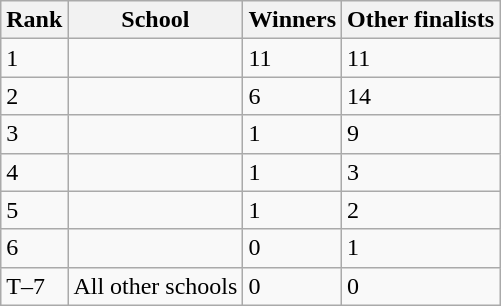<table class = "wikitable">
<tr>
<th>Rank</th>
<th>School</th>
<th>Winners</th>
<th>Other finalists</th>
</tr>
<tr>
<td>1</td>
<td style=><strong><a href='#'></a></strong></td>
<td>11</td>
<td>11</td>
</tr>
<tr>
<td>2</td>
<td style=><strong><a href='#'></a></strong></td>
<td>6</td>
<td>14</td>
</tr>
<tr>
<td>3</td>
<td style=><strong><a href='#'></a></strong></td>
<td>1</td>
<td>9</td>
</tr>
<tr>
<td>4</td>
<td style=><strong><a href='#'></a></strong></td>
<td>1</td>
<td>3</td>
</tr>
<tr>
<td>5</td>
<td style=><strong><a href='#'></a></strong></td>
<td>1</td>
<td>2</td>
</tr>
<tr>
<td>6</td>
<td style=><strong><a href='#'></a></strong></td>
<td>0</td>
<td>1</td>
</tr>
<tr>
<td>T–7</td>
<td>All other schools</td>
<td>0</td>
<td>0</td>
</tr>
</table>
